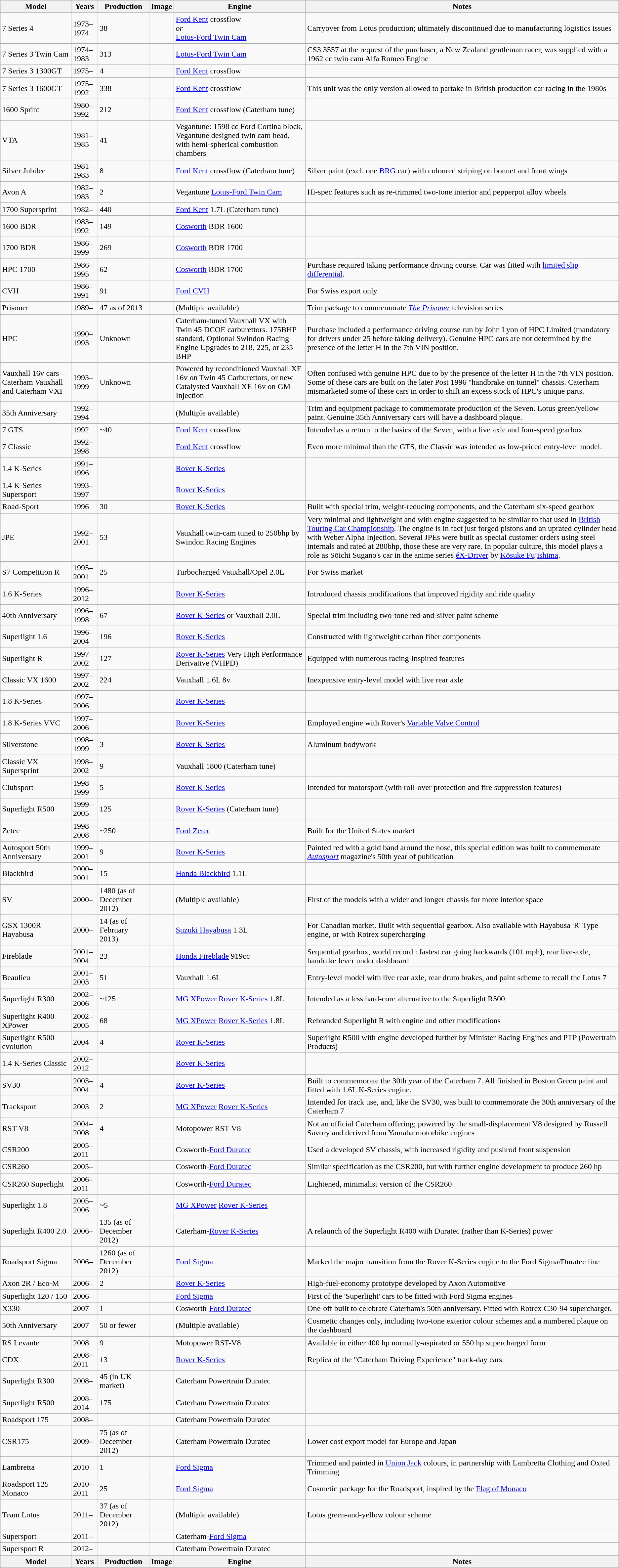<table class="wikitable sortable" style="text-align:left;" border="1">
<tr>
<th>Model</th>
<th>Years</th>
<th>Production</th>
<th>Image</th>
<th>Engine</th>
<th>Notes</th>
</tr>
<tr>
<td>7 Series 4</td>
<td>1973–1974</td>
<td>38</td>
<td></td>
<td><a href='#'>Ford Kent</a> crossflow<br><em>or</em><br><a href='#'>Lotus-Ford Twin Cam</a></td>
<td>Carryover from Lotus production; ultimately discontinued due to manufacturing logistics issues</td>
</tr>
<tr>
<td>7 Series 3 Twin Cam</td>
<td>1974–1983</td>
<td>313</td>
<td></td>
<td><a href='#'>Lotus-Ford Twin Cam</a></td>
<td>CS3 3557 at the request of the purchaser, a New Zealand gentleman racer, was supplied with a 1962 cc twin cam Alfa Romeo Engine</td>
</tr>
<tr>
<td>7 Series 3 1300GT</td>
<td>1975–</td>
<td>4</td>
<td></td>
<td><a href='#'>Ford Kent</a> crossflow</td>
<td></td>
</tr>
<tr>
<td>7 Series 3 1600GT</td>
<td>1975–1992</td>
<td>338</td>
<td></td>
<td><a href='#'>Ford Kent</a> crossflow</td>
<td>This  unit was the only version allowed to partake in British production car racing in the 1980s</td>
</tr>
<tr>
<td>1600 Sprint</td>
<td>1980–1992</td>
<td>212</td>
<td></td>
<td><a href='#'>Ford Kent</a> crossflow (Caterham tune)</td>
<td></td>
</tr>
<tr>
<td>VTA</td>
<td>1981–1985</td>
<td>41</td>
<td></td>
<td>Vegantune: 1598 cc Ford Cortina block, Vegantune designed twin cam head, with hemi-spherical combustion chambers</td>
<td></td>
</tr>
<tr>
<td>Silver Jubilee</td>
<td>1981–1983</td>
<td>8</td>
<td></td>
<td><a href='#'>Ford Kent</a> crossflow (Caterham tune)</td>
<td>Silver paint (excl. one <a href='#'>BRG</a> car) with coloured striping on bonnet and front wings</td>
</tr>
<tr>
<td>Avon A</td>
<td>1982–1983</td>
<td>2</td>
<td></td>
<td>Vegantune <a href='#'>Lotus-Ford Twin Cam</a></td>
<td>Hi-spec features such as re-trimmed two-tone interior and pepperpot alloy wheels</td>
</tr>
<tr>
<td>1700 Supersprint</td>
<td>1982–</td>
<td>440</td>
<td></td>
<td><a href='#'>Ford Kent</a> 1.7L (Caterham tune)</td>
<td></td>
</tr>
<tr>
<td>1600 BDR</td>
<td>1983–1992</td>
<td>149</td>
<td></td>
<td><a href='#'>Cosworth</a> BDR 1600</td>
<td></td>
</tr>
<tr>
<td>1700 BDR</td>
<td>1986–1999</td>
<td>269</td>
<td></td>
<td><a href='#'>Cosworth</a> BDR 1700</td>
<td></td>
</tr>
<tr>
<td>HPC 1700</td>
<td>1986–1995</td>
<td>62</td>
<td></td>
<td><a href='#'>Cosworth</a> BDR 1700</td>
<td>Purchase required taking performance driving course. Car was fitted with <a href='#'>limited slip differential</a>.</td>
</tr>
<tr>
<td>CVH</td>
<td>1986–1991</td>
<td>91</td>
<td></td>
<td><a href='#'>Ford CVH</a></td>
<td>For Swiss export only</td>
</tr>
<tr>
<td>Prisoner</td>
<td>1989–</td>
<td>47 as of 2013</td>
<td></td>
<td>(Multiple available)</td>
<td>Trim package to commemorate <em><a href='#'>The Prisoner</a></em> television series</td>
</tr>
<tr>
<td>HPC</td>
<td>1990–1993</td>
<td>Unknown</td>
<td></td>
<td>Caterham-tuned Vauxhall VX with Twin 45 DCOE carburettors. 175BHP standard, Optional Swindon Racing Engine Upgrades to 218, 225, or 235 BHP</td>
<td>Purchase included a performance driving course run by John Lyon of HPC Limited (mandatory for drivers under 25 before taking delivery). Genuine HPC cars are not determined by the presence of the letter H in the 7th VIN position.</td>
</tr>
<tr>
<td>Vauxhall 16v cars – Caterham Vauxhall and Caterham VXI</td>
<td>1993–1999</td>
<td>Unknown</td>
<td></td>
<td>Powered by reconditioned Vauxhall XE 16v on Twin 45 Carburettors, or new Catalysted Vauxhall XE 16v on GM Injection</td>
<td>Often confused with genuine HPC due to by the presence of the letter H in the 7th VIN position. Some of these cars are built on the later Post 1996 "handbrake on tunnel" chassis. Caterham mismarketed some of these cars in order to shift an excess stock of HPC's unique parts.</td>
</tr>
<tr>
<td>35th Anniversary</td>
<td>1992–1994</td>
<td></td>
<td></td>
<td>(Multiple available)</td>
<td>Trim and equipment package to commemorate production of the Seven. Lotus green/yellow paint. Genuine 35th Anniversary cars will have a dashboard plaque.</td>
</tr>
<tr>
<td>7 GTS</td>
<td>1992</td>
<td>~40</td>
<td></td>
<td><a href='#'>Ford Kent</a> crossflow</td>
<td>Intended as a return to the basics of the Seven, with a live axle and four-speed gearbox</td>
</tr>
<tr>
<td>7 Classic</td>
<td>1992–1998</td>
<td></td>
<td></td>
<td><a href='#'>Ford Kent</a> crossflow</td>
<td>Even more minimal than the GTS, the Classic was intended as low-priced entry-level model.</td>
</tr>
<tr>
<td>1.4 K-Series</td>
<td>1991–1996</td>
<td></td>
<td></td>
<td><a href='#'>Rover K-Series</a></td>
<td></td>
</tr>
<tr>
<td>1.4 K-Series Supersport</td>
<td>1993–1997</td>
<td></td>
<td></td>
<td><a href='#'>Rover K-Series</a></td>
<td></td>
</tr>
<tr>
<td>Road-Sport</td>
<td>1996</td>
<td>30</td>
<td></td>
<td><a href='#'>Rover K-Series</a></td>
<td>Built with special trim, weight-reducing components, and the Caterham six-speed gearbox</td>
</tr>
<tr>
<td>JPE</td>
<td>1992–2001</td>
<td>53</td>
<td></td>
<td>Vauxhall twin-cam tuned to 250bhp by Swindon Racing Engines</td>
<td>Very minimal and lightweight and with engine suggested to be similar to that used in <a href='#'>British Touring Car Championship</a>. The engine is in fact just forged pistons and an uprated cylinder head with Weber Alpha Injection.  Several JPEs were built as special customer orders using steel internals and rated at 280bhp, those these are very rare. In popular culture, this model plays a role as Sōichi Sugano's car in the anime series <a href='#'>éX-Driver</a> by <a href='#'>Kōsuke Fujishima</a>.</td>
</tr>
<tr>
<td>S7 Competition R</td>
<td>1995–2001</td>
<td>25</td>
<td></td>
<td>Turbocharged Vauxhall/Opel 2.0L</td>
<td>For Swiss market</td>
</tr>
<tr>
<td>1.6 K-Series</td>
<td>1996–2012</td>
<td></td>
<td></td>
<td><a href='#'>Rover K-Series</a></td>
<td>Introduced chassis modifications that improved rigidity and ride quality</td>
</tr>
<tr>
<td>40th Anniversary</td>
<td>1996–1998</td>
<td>67</td>
<td></td>
<td><a href='#'>Rover K-Series</a> or Vauxhall 2.0L</td>
<td>Special trim including two-tone red-and-silver paint scheme</td>
</tr>
<tr>
<td>Superlight 1.6</td>
<td>1996–2004</td>
<td>196</td>
<td></td>
<td><a href='#'>Rover K-Series</a></td>
<td>Constructed with lightweight carbon fiber components</td>
</tr>
<tr>
<td>Superlight R</td>
<td>1997–2002</td>
<td>127</td>
<td></td>
<td><a href='#'>Rover K-Series</a> Very High Performance Derivative (VHPD)</td>
<td>Equipped with numerous racing-inspired features</td>
</tr>
<tr>
<td>Classic VX 1600</td>
<td>1997–2002</td>
<td>224</td>
<td></td>
<td>Vauxhall 1.6L 8v</td>
<td>Inexpensive entry-level model with live rear axle</td>
</tr>
<tr>
<td>1.8 K-Series</td>
<td>1997–2006</td>
<td></td>
<td></td>
<td><a href='#'>Rover K-Series</a></td>
<td></td>
</tr>
<tr>
<td>1.8 K-Series VVC</td>
<td>1997–2006</td>
<td></td>
<td></td>
<td><a href='#'>Rover K-Series</a></td>
<td>Employed engine with Rover's <a href='#'>Variable Valve Control</a></td>
</tr>
<tr>
<td>Silverstone</td>
<td>1998–1999</td>
<td>3</td>
<td></td>
<td><a href='#'>Rover K-Series</a></td>
<td>Aluminum bodywork</td>
</tr>
<tr>
<td>Classic VX Supersprint</td>
<td>1998–2002</td>
<td>9</td>
<td></td>
<td>Vauxhall 1800 (Caterham tune)</td>
<td></td>
</tr>
<tr>
<td>Clubsport</td>
<td>1998–1999</td>
<td>5</td>
<td></td>
<td><a href='#'>Rover K-Series</a></td>
<td>Intended for motorsport (with roll-over protection and fire suppression features)</td>
</tr>
<tr>
<td>Superlight R500</td>
<td>1999–2005</td>
<td>125</td>
<td></td>
<td><a href='#'>Rover K-Series</a> (Caterham tune)</td>
<td></td>
</tr>
<tr>
<td>Zetec</td>
<td>1998–2008</td>
<td>~250</td>
<td></td>
<td><a href='#'>Ford Zetec</a></td>
<td>Built for the United States market</td>
</tr>
<tr>
<td>Autosport 50th Anniversary</td>
<td>1999–2001</td>
<td>9</td>
<td></td>
<td><a href='#'>Rover K-Series</a></td>
<td>Painted red with a gold band around the nose, this special edition was built to commemorate <em><a href='#'>Autosport</a></em> magazine's 50th year of publication</td>
</tr>
<tr>
<td>Blackbird</td>
<td>2000–2001</td>
<td>15</td>
<td></td>
<td><a href='#'>Honda Blackbird</a> 1.1L</td>
<td></td>
</tr>
<tr>
<td>SV</td>
<td>2000–</td>
<td>1480 (as of December 2012)</td>
<td></td>
<td>(Multiple available)</td>
<td>First of the models with a wider and longer chassis for more interior space</td>
</tr>
<tr>
<td>GSX 1300R Hayabusa</td>
<td>2000–</td>
<td>14 (as of February 2013)</td>
<td></td>
<td><a href='#'>Suzuki Hayabusa</a> 1.3L</td>
<td>For Canadian market. Built with sequential gearbox. Also available with Hayabusa 'R' Type engine, or with Rotrex supercharging</td>
</tr>
<tr>
<td>Fireblade</td>
<td>2001–2004</td>
<td>23</td>
<td></td>
<td><a href='#'>Honda Fireblade</a> 919cc</td>
<td>Sequential gearbox, world record : fastest car going backwards (101 mph), rear live-axle, handrake lever under dashboard</td>
</tr>
<tr>
<td>Beaulieu</td>
<td>2001–2003</td>
<td>51</td>
<td></td>
<td>Vauxhall 1.6L</td>
<td>Entry-level model with live rear axle, rear drum brakes, and paint scheme to recall the Lotus 7</td>
</tr>
<tr>
<td>Superlight R300</td>
<td>2002–2006</td>
<td>~125</td>
<td></td>
<td><a href='#'>MG XPower</a> <a href='#'>Rover K-Series</a> 1.8L</td>
<td>Intended as a less hard-core alternative to the Superlight R500</td>
</tr>
<tr>
<td>Superlight R400 XPower</td>
<td>2002–2005</td>
<td>68</td>
<td></td>
<td><a href='#'>MG XPower</a> <a href='#'>Rover K-Series</a> 1.8L</td>
<td>Rebranded Superlight R with engine and other modifications</td>
</tr>
<tr>
<td>Superlight R500 evolution</td>
<td>2004</td>
<td>4</td>
<td></td>
<td><a href='#'>Rover K-Series</a></td>
<td>Superlight R500 with engine developed further by Minister Racing Engines and PTP (Powertrain Products)</td>
</tr>
<tr>
<td>1.4 K-Series Classic</td>
<td>2002–2012</td>
<td></td>
<td></td>
<td><a href='#'>Rover K-Series</a></td>
<td></td>
</tr>
<tr>
<td>SV30</td>
<td>2003–2004</td>
<td>4</td>
<td></td>
<td><a href='#'>Rover K-Series</a></td>
<td>Built to commemorate the 30th year of the Caterham 7. All finished in Boston Green paint and fitted with 1.6L K-Series engine.</td>
</tr>
<tr>
<td>Tracksport</td>
<td>2003</td>
<td>2</td>
<td></td>
<td><a href='#'>MG XPower</a> <a href='#'>Rover K-Series</a></td>
<td>Intended for track use, and, like the SV30, was built to commemorate the 30th anniversary of the Caterham 7</td>
</tr>
<tr>
<td>RST-V8</td>
<td>2004–2008</td>
<td>4</td>
<td></td>
<td>Motopower RST-V8</td>
<td>Not an official Caterham offering; powered by the small-displacement V8 designed by Russell Savory and derived from Yamaha motorbike engines</td>
</tr>
<tr>
<td>CSR200</td>
<td>2005–2011</td>
<td></td>
<td></td>
<td>Cosworth-<a href='#'>Ford Duratec</a></td>
<td>Used a developed SV chassis, with increased rigidity and pushrod front suspension</td>
</tr>
<tr>
<td>CSR260</td>
<td>2005–</td>
<td></td>
<td></td>
<td>Cosworth-<a href='#'>Ford Duratec</a></td>
<td>Similar specification as the CSR200, but with further engine development to produce 260 hp</td>
</tr>
<tr>
<td>CSR260 Superlight</td>
<td>2006–2011</td>
<td></td>
<td></td>
<td>Cosworth-<a href='#'>Ford Duratec</a></td>
<td>Lightened, minimalist version of the CSR260</td>
</tr>
<tr>
<td>Superlight 1.8</td>
<td>2005–2006</td>
<td>~5</td>
<td></td>
<td><a href='#'>MG XPower</a> <a href='#'>Rover K-Series</a></td>
<td></td>
</tr>
<tr>
<td>Superlight R400 2.0</td>
<td>2006–</td>
<td>135 (as of December 2012)</td>
<td></td>
<td>Caterham-<a href='#'>Rover K-Series</a></td>
<td>A relaunch of the Superlight R400 with Duratec (rather than K-Series) power</td>
</tr>
<tr>
<td>Roadsport Sigma</td>
<td>2006–</td>
<td>1260 (as of December 2012)</td>
<td></td>
<td><a href='#'>Ford Sigma</a></td>
<td>Marked the major transition from the Rover K-Series engine to the Ford Sigma/Duratec line</td>
</tr>
<tr>
<td>Axon 2R / Eco-M</td>
<td>2006–</td>
<td>2</td>
<td></td>
<td><a href='#'>Rover K-Series</a></td>
<td>High-fuel-economy prototype developed by Axon Automotive</td>
</tr>
<tr>
<td>Superlight 120 / 150</td>
<td>2006–</td>
<td></td>
<td></td>
<td><a href='#'>Ford Sigma</a></td>
<td>First of the 'Superlight' cars to be fitted with Ford Sigma engines</td>
</tr>
<tr>
<td>X330</td>
<td>2007</td>
<td>1</td>
<td></td>
<td>Cosworth-<a href='#'>Ford Duratec</a></td>
<td>One-off built to celebrate Caterham's 50th anniversary. Fitted with Rotrex C30-94 supercharger.</td>
</tr>
<tr>
<td>50th Anniversary</td>
<td>2007</td>
<td>50 or fewer</td>
<td></td>
<td>(Multiple available)</td>
<td>Cosmetic changes only, including two-tone exterior colour schemes and a numbered plaque on the dashboard</td>
</tr>
<tr>
<td>RS Levante</td>
<td>2008</td>
<td>9</td>
<td></td>
<td>Motopower RST-V8</td>
<td>Available in either 400 hp normally-aspirated or 550 hp supercharged form</td>
</tr>
<tr>
<td>CDX</td>
<td>2008–2011</td>
<td>13</td>
<td></td>
<td><a href='#'>Rover K-Series</a></td>
<td>Replica of the "Caterham Driving Experience" track-day cars</td>
</tr>
<tr>
<td>Superlight R300</td>
<td>2008–</td>
<td>45 (in UK market)</td>
<td></td>
<td>Caterham Powertrain Duratec</td>
<td></td>
</tr>
<tr>
<td>Superlight R500</td>
<td>2008–2014</td>
<td>175</td>
<td></td>
<td>Caterham Powertrain Duratec</td>
<td></td>
</tr>
<tr>
<td>Roadsport 175</td>
<td>2008–</td>
<td></td>
<td></td>
<td>Caterham Powertrain Duratec</td>
<td></td>
</tr>
<tr>
<td>CSR175</td>
<td>2009–</td>
<td>75 (as of December 2012)</td>
<td></td>
<td>Caterham Powertrain Duratec</td>
<td>Lower cost export model for Europe and Japan</td>
</tr>
<tr>
<td>Lambretta</td>
<td>2010</td>
<td>1</td>
<td></td>
<td><a href='#'>Ford Sigma</a></td>
<td>Trimmed and painted in <a href='#'>Union Jack</a> colours, in partnership with Lambretta Clothing and Oxted Trimming</td>
</tr>
<tr>
<td>Roadsport 125 Monaco</td>
<td>2010–2011</td>
<td>25</td>
<td></td>
<td><a href='#'>Ford Sigma</a></td>
<td>Cosmetic package for the Roadsport, inspired by the <a href='#'>Flag of Monaco</a></td>
</tr>
<tr>
<td>Team Lotus</td>
<td>2011–</td>
<td>37 (as of December 2012)</td>
<td></td>
<td>(Multiple available)</td>
<td>Lotus green-and-yellow colour scheme</td>
</tr>
<tr>
<td>Supersport</td>
<td>2011–</td>
<td></td>
<td></td>
<td>Caterham-<a href='#'>Ford Sigma</a></td>
<td></td>
</tr>
<tr>
<td>Supersport R</td>
<td>2012–</td>
<td></td>
<td></td>
<td>Caterham Powertrain Duratec</td>
<td></td>
</tr>
<tr class="sortbottom">
<th>Model</th>
<th>Years</th>
<th>Production</th>
<th>Image</th>
<th>Engine</th>
<th>Notes</th>
</tr>
</table>
